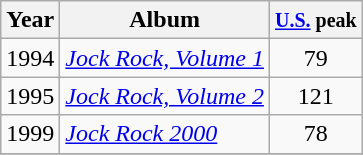<table class="wikitable">
<tr>
<th>Year</th>
<th>Album</th>
<th><small><a href='#'>U.S.</a> peak</small></th>
</tr>
<tr>
<td>1994</td>
<td><em><a href='#'>Jock Rock, Volume 1</a></em></td>
<td align="center">79</td>
</tr>
<tr>
<td>1995</td>
<td><em><a href='#'>Jock Rock, Volume 2</a></em></td>
<td align="center">121</td>
</tr>
<tr>
<td>1999</td>
<td><em><a href='#'>Jock Rock 2000</a></em></td>
<td align="center">78</td>
</tr>
<tr>
</tr>
</table>
